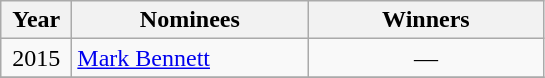<table class="wikitable">
<tr>
<th width=40>Year</th>
<th width=150>Nominees</th>
<th width=150>Winners</th>
</tr>
<tr>
<td align=center>2015</td>
<td><a href='#'>Mark Bennett</a></td>
<td align=center>—</td>
</tr>
<tr>
</tr>
</table>
